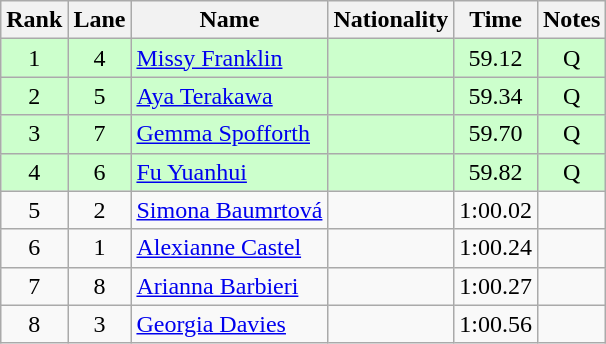<table class="wikitable sortable" style="text-align:center">
<tr>
<th>Rank</th>
<th>Lane</th>
<th>Name</th>
<th>Nationality</th>
<th>Time</th>
<th>Notes</th>
</tr>
<tr bgcolor=ccffcc>
<td>1</td>
<td>4</td>
<td align=left><a href='#'>Missy Franklin</a></td>
<td align=left></td>
<td>59.12</td>
<td>Q</td>
</tr>
<tr bgcolor=ccffcc>
<td>2</td>
<td>5</td>
<td align=left><a href='#'>Aya Terakawa</a></td>
<td align=left></td>
<td>59.34</td>
<td>Q</td>
</tr>
<tr bgcolor=ccffcc>
<td>3</td>
<td>7</td>
<td align=left><a href='#'>Gemma Spofforth</a></td>
<td align=left></td>
<td>59.70</td>
<td>Q</td>
</tr>
<tr bgcolor=ccffcc>
<td>4</td>
<td>6</td>
<td align=left><a href='#'>Fu Yuanhui</a></td>
<td align=left></td>
<td>59.82</td>
<td>Q</td>
</tr>
<tr>
<td>5</td>
<td>2</td>
<td align=left><a href='#'>Simona Baumrtová</a></td>
<td align=left></td>
<td>1:00.02</td>
<td></td>
</tr>
<tr>
<td>6</td>
<td>1</td>
<td align=left><a href='#'>Alexianne Castel</a></td>
<td align=left></td>
<td>1:00.24</td>
<td></td>
</tr>
<tr>
<td>7</td>
<td>8</td>
<td align=left><a href='#'>Arianna Barbieri</a></td>
<td align=left></td>
<td>1:00.27</td>
<td></td>
</tr>
<tr>
<td>8</td>
<td>3</td>
<td align=left><a href='#'>Georgia Davies</a></td>
<td align=left></td>
<td>1:00.56</td>
<td></td>
</tr>
</table>
